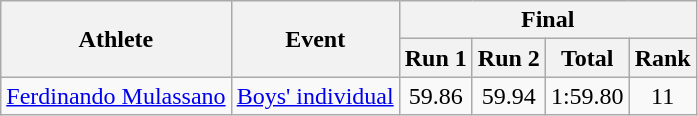<table class="wikitable">
<tr>
<th rowspan="2">Athlete</th>
<th rowspan="2">Event</th>
<th colspan="4">Final</th>
</tr>
<tr>
<th>Run 1</th>
<th>Run 2</th>
<th>Total</th>
<th>Rank</th>
</tr>
<tr>
<td><a href='#'>Ferdinando Mulassano</a></td>
<td><a href='#'>Boys' individual</a></td>
<td align="center">59.86</td>
<td align="center">59.94</td>
<td align="center">1:59.80</td>
<td align="center">11</td>
</tr>
</table>
